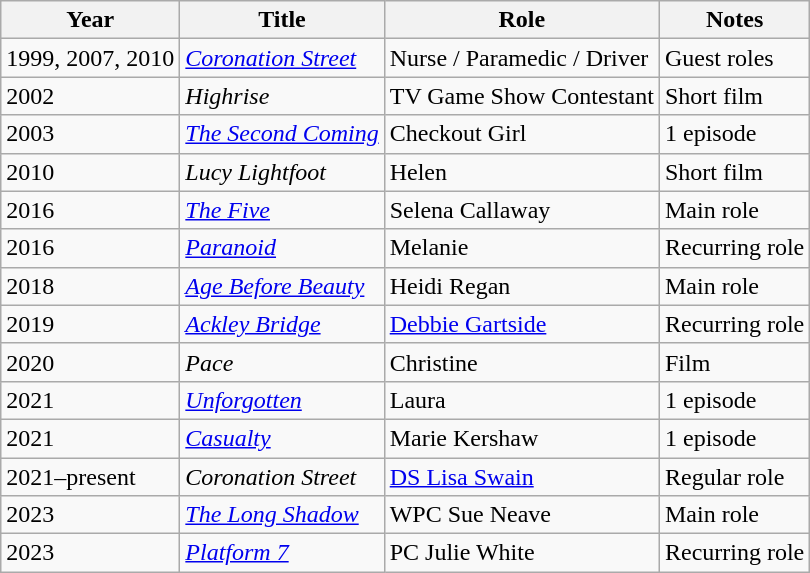<table class="wikitable">
<tr>
<th>Year</th>
<th>Title</th>
<th>Role</th>
<th>Notes</th>
</tr>
<tr>
<td>1999, 2007, 2010</td>
<td><em><a href='#'>Coronation Street</a></em></td>
<td>Nurse / Paramedic / Driver</td>
<td>Guest roles</td>
</tr>
<tr>
<td>2002</td>
<td><em>Highrise</em></td>
<td>TV Game Show Contestant</td>
<td>Short film</td>
</tr>
<tr>
<td>2003</td>
<td><em><a href='#'>The Second Coming</a></em></td>
<td>Checkout Girl</td>
<td>1 episode</td>
</tr>
<tr>
<td>2010</td>
<td><em>Lucy Lightfoot</em></td>
<td>Helen</td>
<td>Short film</td>
</tr>
<tr>
<td>2016</td>
<td><em><a href='#'>The Five</a></em></td>
<td>Selena Callaway</td>
<td>Main role</td>
</tr>
<tr>
<td>2016</td>
<td><em><a href='#'>Paranoid</a></em></td>
<td>Melanie</td>
<td>Recurring role</td>
</tr>
<tr>
<td>2018</td>
<td><em><a href='#'>Age Before Beauty</a></em></td>
<td>Heidi Regan</td>
<td>Main role</td>
</tr>
<tr>
<td>2019</td>
<td><em><a href='#'>Ackley Bridge</a></em></td>
<td><a href='#'>Debbie Gartside</a></td>
<td>Recurring role</td>
</tr>
<tr>
<td>2020</td>
<td><em>Pace</em></td>
<td>Christine</td>
<td>Film</td>
</tr>
<tr>
<td>2021</td>
<td><em><a href='#'>Unforgotten</a></em></td>
<td>Laura</td>
<td>1 episode</td>
</tr>
<tr>
<td>2021</td>
<td><em><a href='#'>Casualty</a></em></td>
<td>Marie Kershaw</td>
<td>1 episode</td>
</tr>
<tr>
<td>2021–present</td>
<td><em>Coronation Street</em></td>
<td><a href='#'>DS Lisa Swain</a></td>
<td>Regular role</td>
</tr>
<tr>
<td>2023</td>
<td><em><a href='#'>The Long Shadow</a></em></td>
<td>WPC Sue Neave</td>
<td>Main role</td>
</tr>
<tr>
<td>2023</td>
<td><em><a href='#'>Platform 7</a></em></td>
<td>PC Julie White</td>
<td>Recurring role</td>
</tr>
</table>
